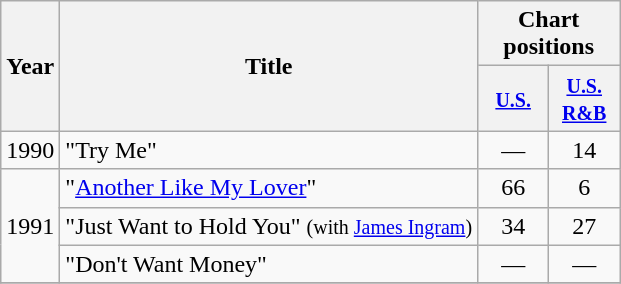<table class="wikitable">
<tr>
<th rowspan="2">Year</th>
<th rowspan="2">Title</th>
<th colspan="2">Chart positions</th>
</tr>
<tr>
<th width="40"><small><a href='#'>U.S.</a></small></th>
<th width="40"><small><a href='#'>U.S.<br>R&B</a></small></th>
</tr>
<tr>
<td align="center" valign="center">1990</td>
<td align="left" valign="top">"Try Me"</td>
<td align="center" valign="top">—</td>
<td align="center" valign="top">14</td>
</tr>
<tr>
<td align="center" valign="center" rowspan="3">1991</td>
<td align="left" valign="top">"<a href='#'>Another Like My Lover</a>"</td>
<td align="center" valign="top">66</td>
<td align="center" valign="top">6</td>
</tr>
<tr>
<td align="left" valign="top">"Just Want to Hold You" <small>(with <a href='#'>James Ingram</a>)</small></td>
<td align="center" valign="top">34</td>
<td align="center" valign="top">27</td>
</tr>
<tr>
<td align="left" valign="top">"Don't Want Money"</td>
<td align="center" valign="top">—</td>
<td align="center" valign="top">—</td>
</tr>
<tr>
</tr>
</table>
